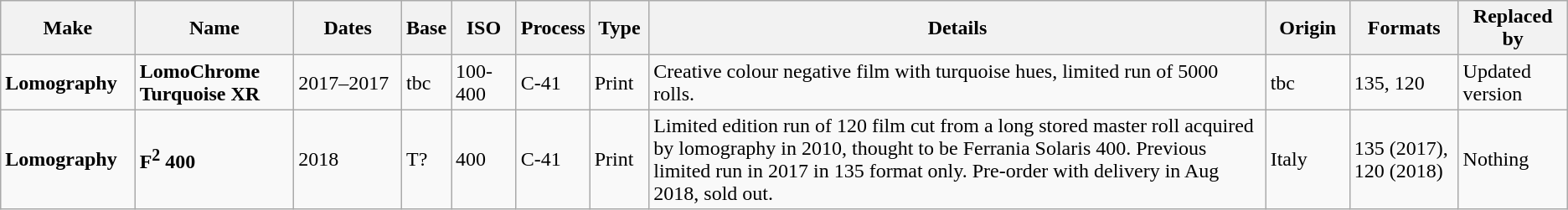<table class="wikitable">
<tr>
<th scope="col" style="width: 100px;">Make</th>
<th scope="col" style="width: 120px;">Name</th>
<th scope="col" style="width: 80px;">Dates</th>
<th scope="col" style="width: 30px;">Base</th>
<th scope="col" style="width: 45px;">ISO</th>
<th scope="col" style="width: 40px;">Process</th>
<th scope="col" style="width: 40px;">Type</th>
<th scope="col" style="width: 500px;">Details</th>
<th scope="col" style="width: 60px;">Origin</th>
<th scope="col" style="width: 80px;">Formats</th>
<th scope="col" style="width: 80px;">Replaced by</th>
</tr>
<tr>
<td><strong>Lomography</strong></td>
<td><strong>LomoChrome Turquoise XR</strong></td>
<td>2017–2017</td>
<td>tbc</td>
<td>100-400</td>
<td>C-41</td>
<td>Print</td>
<td>Creative colour negative film with turquoise hues, limited run of 5000 rolls.</td>
<td>tbc</td>
<td>135, 120</td>
<td>Updated version</td>
</tr>
<tr>
<td><strong>Lomography</strong></td>
<td><strong>F<sup>2</sup> 400</strong></td>
<td>2018</td>
<td>T?</td>
<td>400</td>
<td>C-41</td>
<td>Print</td>
<td>Limited edition run of 120 film cut from a long stored master roll acquired by lomography in 2010, thought to be Ferrania Solaris 400. Previous limited run in 2017 in 135 format only. Pre-order with delivery in Aug 2018, sold out.</td>
<td>Italy</td>
<td>135 (2017), 120 (2018)</td>
<td>Nothing</td>
</tr>
</table>
